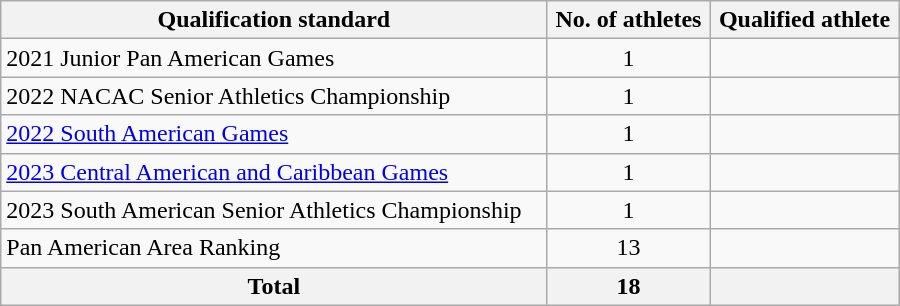<table class="wikitable" style="text-align:left; width:600px;">
<tr>
<th>Qualification standard</th>
<th>No. of athletes</th>
<th>Qualified athlete</th>
</tr>
<tr>
<td>2021 Junior Pan American Games</td>
<td align=center>1</td>
<td></td>
</tr>
<tr>
<td>2022 NACAC Senior Athletics Championship</td>
<td align=center>1</td>
<td></td>
</tr>
<tr>
<td><a href='#'>2022 South American Games</a></td>
<td align=center>1</td>
<td></td>
</tr>
<tr>
<td><a href='#'>2023 Central American and Caribbean Games</a></td>
<td align=center>1</td>
<td></td>
</tr>
<tr>
<td>2023 South American Senior Athletics Championship</td>
<td align=center>1</td>
<td></td>
</tr>
<tr>
<td>Pan American Area Ranking</td>
<td align=center>13</td>
<td></td>
</tr>
<tr>
<th>Total</th>
<th>18</th>
<th colspan=2></th>
</tr>
</table>
